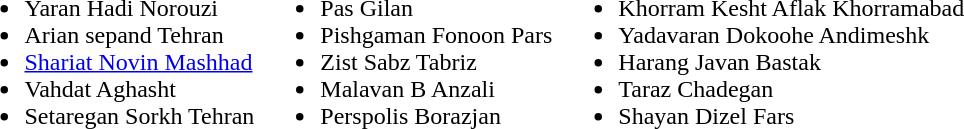<table>
<tr style="vertical-align: top;">
<td><br><ul><li>Yaran Hadi Norouzi</li><li>Arian sepand Tehran</li><li><a href='#'>Shariat Novin Mashhad</a></li><li>Vahdat Aghasht</li><li>Setaregan Sorkh Tehran</li></ul></td>
<td><br><ul><li>Pas Gilan</li><li>Pishgaman Fonoon Pars</li><li>Zist Sabz Tabriz</li><li>Malavan B Anzali</li><li>Perspolis Borazjan</li></ul></td>
<td><br><ul><li>Khorram Kesht Aflak Khorramabad</li><li>Yadavaran Dokoohe Andimeshk</li><li>Harang Javan Bastak</li><li>Taraz Chadegan</li><li>Shayan Dizel Fars</li></ul></td>
</tr>
</table>
